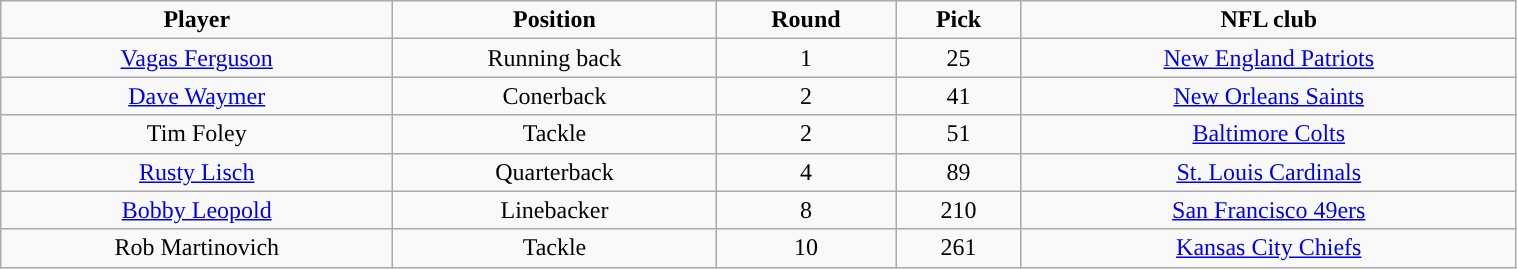<table class="wikitable" width="80%">
<tr align="center">
<td><strong>Player</strong></td>
<td><strong>Position</strong></td>
<td><strong>Round</strong></td>
<td><strong>Pick</strong></td>
<td><strong>NFL club</strong></td>
</tr>
<tr align="center" bgcolor="">
<td><a href='#'>Vagas Ferguson</a></td>
<td>Running back</td>
<td>1</td>
<td>25</td>
<td><a href='#'>New England Patriots</a></td>
</tr>
<tr align="center" bgcolor="">
<td><a href='#'>Dave Waymer</a></td>
<td>Conerback</td>
<td>2</td>
<td>41</td>
<td><a href='#'>New Orleans Saints</a></td>
</tr>
<tr align="center" bgcolor="">
<td>Tim Foley</td>
<td>Tackle</td>
<td>2</td>
<td>51</td>
<td><a href='#'>Baltimore Colts</a></td>
</tr>
<tr align="center" bgcolor="">
<td><a href='#'>Rusty Lisch</a></td>
<td>Quarterback</td>
<td>4</td>
<td>89</td>
<td><a href='#'>St. Louis Cardinals</a></td>
</tr>
<tr align="center" bgcolor="">
<td><a href='#'>Bobby Leopold</a></td>
<td>Linebacker</td>
<td>8</td>
<td>210</td>
<td><a href='#'>San Francisco 49ers</a></td>
</tr>
<tr align="center" bgcolor="">
<td>Rob Martinovich</td>
<td>Tackle</td>
<td>10</td>
<td>261</td>
<td><a href='#'>Kansas City Chiefs</a></td>
</tr>
</table>
